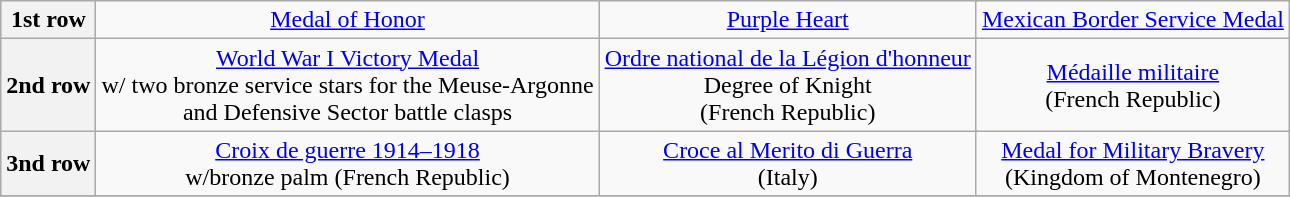<table class="wikitable" style="margin:1em auto; text-align:center;">
<tr>
<th>1st row</th>
<td colspan="3"><a href='#'>Medal of Honor</a></td>
<td colspan="3"><a href='#'>Purple Heart</a></td>
<td colspan="3"><a href='#'>Mexican Border Service Medal</a></td>
</tr>
<tr>
<th>2nd row</th>
<td colspan="3"><a href='#'>World War I Victory Medal</a> <br>w/ two bronze service stars for the Meuse-Argonne <br>and Defensive Sector battle clasps</td>
<td colspan="3"><a href='#'>Ordre national de la Légion d'honneur</a> <br>Degree of Knight <br>(French Republic)</td>
<td colspan="3"><a href='#'>Médaille militaire</a> <br>(French Republic)</td>
</tr>
<tr>
<th>3nd row</th>
<td colspan="3"><a href='#'>Croix de guerre 1914–1918</a> <br>w/bronze palm (French Republic)</td>
<td colspan="3"><a href='#'>Croce al Merito di Guerra</a> <br>(Italy)</td>
<td colspan="3"><a href='#'>Medal for Military Bravery</a> <br>(Kingdom of Montenegro)</td>
</tr>
<tr>
</tr>
</table>
